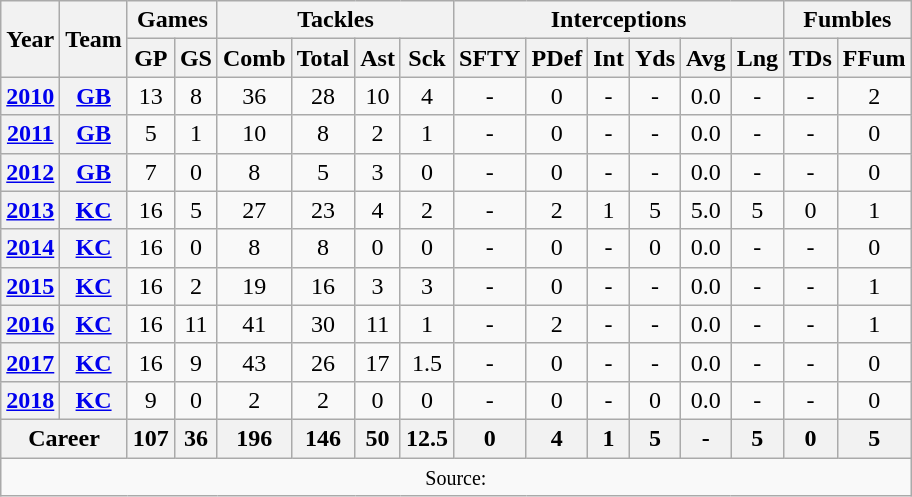<table class=wikitable style="text-align:center;">
<tr>
<th rowspan="2">Year</th>
<th rowspan="2">Team</th>
<th colspan="2">Games</th>
<th colspan="4">Tackles</th>
<th colspan="6">Interceptions</th>
<th colspan="2">Fumbles</th>
</tr>
<tr>
<th>GP</th>
<th>GS</th>
<th>Comb</th>
<th>Total</th>
<th>Ast</th>
<th>Sck</th>
<th>SFTY</th>
<th>PDef</th>
<th>Int</th>
<th>Yds</th>
<th>Avg</th>
<th>Lng</th>
<th>TDs</th>
<th>FFum</th>
</tr>
<tr>
<th><a href='#'>2010</a></th>
<th><a href='#'>GB</a></th>
<td>13</td>
<td>8</td>
<td>36</td>
<td>28</td>
<td>10</td>
<td>4</td>
<td>-</td>
<td>0</td>
<td>-</td>
<td>-</td>
<td>0.0</td>
<td>-</td>
<td>-</td>
<td>2</td>
</tr>
<tr>
<th><a href='#'>2011</a></th>
<th><a href='#'>GB</a></th>
<td>5</td>
<td>1</td>
<td>10</td>
<td>8</td>
<td>2</td>
<td>1</td>
<td>-</td>
<td>0</td>
<td>-</td>
<td>-</td>
<td>0.0</td>
<td>-</td>
<td>-</td>
<td>0</td>
</tr>
<tr>
<th><a href='#'>2012</a></th>
<th><a href='#'>GB</a></th>
<td>7</td>
<td>0</td>
<td>8</td>
<td>5</td>
<td>3</td>
<td>0</td>
<td>-</td>
<td>0</td>
<td>-</td>
<td>-</td>
<td>0.0</td>
<td>-</td>
<td>-</td>
<td>0</td>
</tr>
<tr>
<th><a href='#'>2013</a></th>
<th><a href='#'>KC</a></th>
<td>16</td>
<td>5</td>
<td>27</td>
<td>23</td>
<td>4</td>
<td>2</td>
<td>-</td>
<td>2</td>
<td>1</td>
<td>5</td>
<td>5.0</td>
<td>5</td>
<td>0</td>
<td>1</td>
</tr>
<tr>
<th><a href='#'>2014</a></th>
<th><a href='#'>KC</a></th>
<td>16</td>
<td>0</td>
<td>8</td>
<td>8</td>
<td>0</td>
<td>0</td>
<td>-</td>
<td>0</td>
<td>-</td>
<td>0</td>
<td>0.0</td>
<td>-</td>
<td>-</td>
<td>0</td>
</tr>
<tr>
<th><a href='#'>2015</a></th>
<th><a href='#'>KC</a></th>
<td>16</td>
<td>2</td>
<td>19</td>
<td>16</td>
<td>3</td>
<td>3</td>
<td>-</td>
<td>0</td>
<td>-</td>
<td>-</td>
<td>0.0</td>
<td>-</td>
<td>-</td>
<td>1</td>
</tr>
<tr>
<th><a href='#'>2016</a></th>
<th><a href='#'>KC</a></th>
<td>16</td>
<td>11</td>
<td>41</td>
<td>30</td>
<td>11</td>
<td>1</td>
<td>-</td>
<td>2</td>
<td>-</td>
<td>-</td>
<td>0.0</td>
<td>-</td>
<td>-</td>
<td>1</td>
</tr>
<tr>
<th><a href='#'>2017</a></th>
<th><a href='#'>KC</a></th>
<td>16</td>
<td>9</td>
<td>43</td>
<td>26</td>
<td>17</td>
<td>1.5</td>
<td>-</td>
<td>0</td>
<td>-</td>
<td>-</td>
<td>0.0</td>
<td>-</td>
<td>-</td>
<td>0</td>
</tr>
<tr>
<th><a href='#'>2018</a></th>
<th><a href='#'>KC</a></th>
<td>9</td>
<td>0</td>
<td>2</td>
<td>2</td>
<td>0</td>
<td>0</td>
<td>-</td>
<td>0</td>
<td>-</td>
<td>0</td>
<td>0.0</td>
<td>-</td>
<td>-</td>
<td>0</td>
</tr>
<tr>
<th colspan="2">Career</th>
<th>107</th>
<th>36</th>
<th>196</th>
<th>146</th>
<th>50</th>
<th>12.5</th>
<th>0</th>
<th>4</th>
<th>1</th>
<th>5</th>
<th>-</th>
<th>5</th>
<th>0</th>
<th>5</th>
</tr>
<tr>
<td colspan="16"><small>Source: </small></td>
</tr>
</table>
